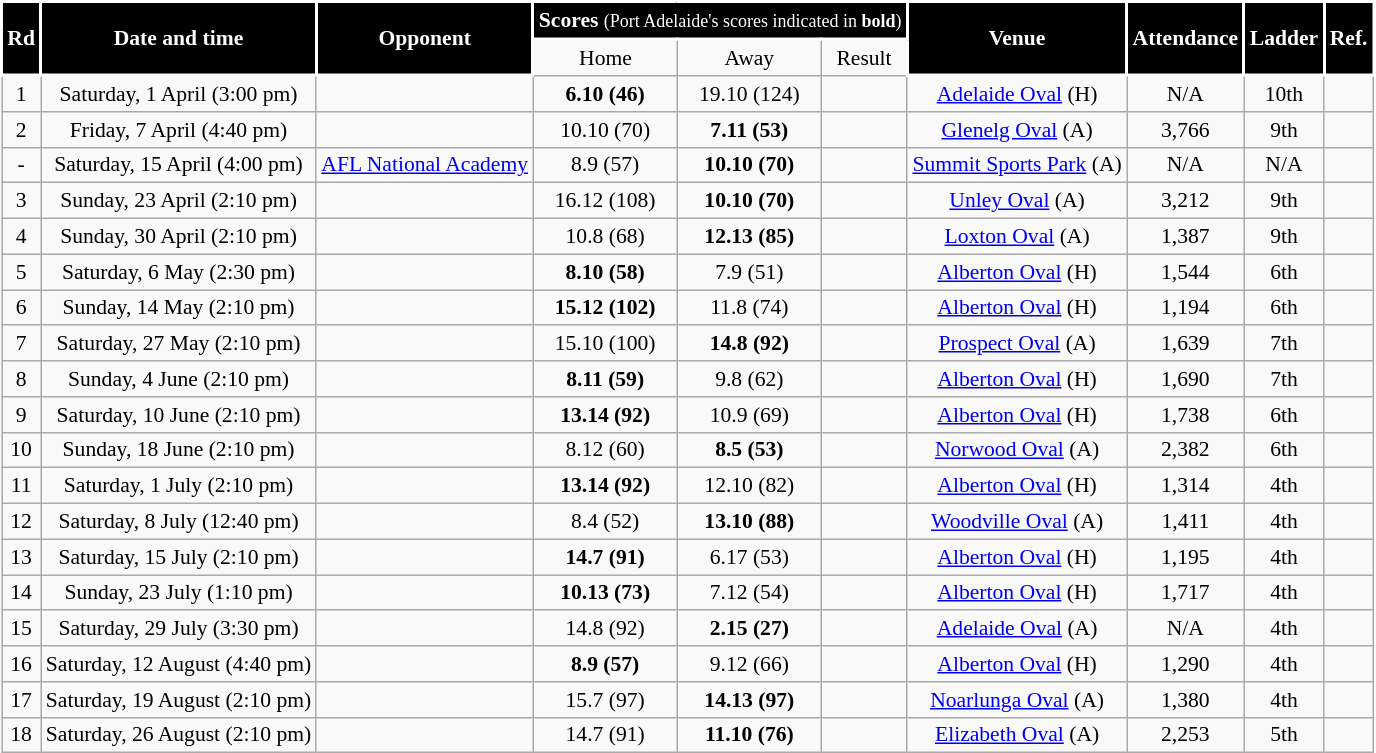<table class="wikitable" style="font-size:90%; text-align:center;">
<tr>
<td style="background:black; color:white; border: solid #FFFFFF 2px" rowspan=2><strong>Rd</strong></td>
<td style="background:black; color:white; border: solid #FFFFFF 2px" rowspan=2><strong>Date and time</strong></td>
<td style="background:black; color:white; border: solid #FFFFFF 2px" rowspan=2><strong>Opponent</strong></td>
<td style="background:black; color:white; border: solid #FFFFFF 2px" colspan=3><strong>Scores</strong> <small>(Port Adelaide's scores indicated in <strong>bold</strong>)</small></td>
<td style="background:black; color:white; border: solid #FFFFFF 2px" rowspan=2><strong>Venue</strong></td>
<td style="background:black; color:white; border: solid #FFFFFF 2px" rowspan=2><strong>Attendance</strong></td>
<td style="background:black; color:white; border: solid #FFFFFF 2px" rowspan=2><strong>Ladder</strong></td>
<td style="background:black; color:white; border: solid #FFFFFF 2px" rowspan=2><strong>Ref.</strong></td>
</tr>
<tr>
<td>Home</td>
<td>Away</td>
<td>Result</td>
</tr>
<tr>
<td>1</td>
<td>Saturday, 1 April (3:00 pm)</td>
<td></td>
<td><strong>6.10 (46)</strong></td>
<td>19.10 (124)</td>
<td></td>
<td><a href='#'>Adelaide Oval</a> (H)</td>
<td>N/A</td>
<td>10th</td>
<td></td>
</tr>
<tr>
<td>2</td>
<td>Friday, 7 April (4:40 pm)</td>
<td></td>
<td>10.10 (70)</td>
<td><strong>7.11 (53)</strong></td>
<td></td>
<td><a href='#'>Glenelg Oval</a> (A)</td>
<td>3,766</td>
<td>9th</td>
<td></td>
</tr>
<tr>
<td>-</td>
<td>Saturday, 15 April (4:00 pm)</td>
<td><a href='#'>AFL National Academy</a></td>
<td>8.9 (57)</td>
<td><strong>10.10 (70)</strong></td>
<td></td>
<td><a href='#'>Summit Sports Park</a> (A)</td>
<td>N/A</td>
<td>N/A</td>
<td></td>
</tr>
<tr>
<td>3</td>
<td>Sunday, 23 April (2:10 pm)</td>
<td></td>
<td>16.12 (108)</td>
<td><strong>10.10 (70)</strong></td>
<td></td>
<td><a href='#'>Unley Oval</a> (A)</td>
<td>3,212</td>
<td>9th</td>
<td></td>
</tr>
<tr>
<td>4</td>
<td>Sunday, 30 April (2:10 pm)</td>
<td></td>
<td>10.8 (68)</td>
<td><strong>12.13 (85)</strong></td>
<td></td>
<td><a href='#'>Loxton Oval</a> (A)</td>
<td>1,387</td>
<td>9th</td>
<td></td>
</tr>
<tr>
<td>5</td>
<td>Saturday, 6 May (2:30 pm)</td>
<td></td>
<td><strong>8.10 (58)</strong></td>
<td>7.9 (51)</td>
<td></td>
<td><a href='#'>Alberton Oval</a> (H)</td>
<td>1,544</td>
<td>6th</td>
<td></td>
</tr>
<tr>
<td>6</td>
<td>Sunday, 14 May (2:10 pm)</td>
<td></td>
<td><strong>15.12 (102)</strong></td>
<td>11.8 (74)</td>
<td></td>
<td><a href='#'>Alberton Oval</a> (H)</td>
<td>1,194</td>
<td>6th</td>
<td></td>
</tr>
<tr>
<td>7</td>
<td>Saturday, 27 May (2:10 pm)</td>
<td></td>
<td>15.10 (100)</td>
<td><strong>14.8 (92)</strong></td>
<td></td>
<td><a href='#'>Prospect Oval</a> (A)</td>
<td>1,639</td>
<td>7th</td>
<td></td>
</tr>
<tr>
<td>8</td>
<td>Sunday, 4 June (2:10 pm)</td>
<td></td>
<td><strong>8.11 (59)</strong></td>
<td>9.8 (62)</td>
<td></td>
<td><a href='#'>Alberton Oval</a> (H)</td>
<td>1,690</td>
<td>7th</td>
<td></td>
</tr>
<tr>
<td>9</td>
<td>Saturday, 10 June (2:10 pm)</td>
<td></td>
<td><strong>13.14 (92)</strong></td>
<td>10.9 (69)</td>
<td></td>
<td><a href='#'>Alberton Oval</a> (H)</td>
<td>1,738</td>
<td>6th</td>
<td></td>
</tr>
<tr>
<td>10</td>
<td>Sunday, 18 June (2:10 pm)</td>
<td></td>
<td>8.12 (60)</td>
<td><strong>8.5 (53)</strong></td>
<td></td>
<td><a href='#'>Norwood Oval</a> (A)</td>
<td>2,382</td>
<td>6th</td>
<td></td>
</tr>
<tr>
<td>11</td>
<td>Saturday, 1 July (2:10 pm)</td>
<td></td>
<td><strong>13.14 (92)</strong></td>
<td>12.10 (82)</td>
<td></td>
<td><a href='#'>Alberton Oval</a> (H)</td>
<td>1,314</td>
<td>4th</td>
<td></td>
</tr>
<tr>
<td>12</td>
<td>Saturday, 8 July (12:40 pm)</td>
<td></td>
<td>8.4 (52)</td>
<td><strong>13.10 (88)</strong></td>
<td></td>
<td><a href='#'>Woodville Oval</a> (A)</td>
<td>1,411</td>
<td>4th</td>
<td></td>
</tr>
<tr>
<td>13</td>
<td>Saturday, 15 July (2:10 pm)</td>
<td></td>
<td><strong>14.7 (91)</strong></td>
<td>6.17 (53)</td>
<td></td>
<td><a href='#'>Alberton Oval</a> (H)</td>
<td>1,195</td>
<td>4th</td>
<td></td>
</tr>
<tr>
<td>14</td>
<td>Sunday, 23 July (1:10 pm)</td>
<td></td>
<td><strong>10.13 (73)</strong></td>
<td>7.12 (54)</td>
<td></td>
<td><a href='#'>Alberton Oval</a> (H)</td>
<td>1,717</td>
<td>4th</td>
<td></td>
</tr>
<tr>
<td>15</td>
<td>Saturday, 29 July (3:30 pm)</td>
<td></td>
<td>14.8 (92)</td>
<td><strong>2.15 (27)</strong></td>
<td></td>
<td><a href='#'>Adelaide Oval</a> (A)</td>
<td>N/A</td>
<td>4th</td>
<td></td>
</tr>
<tr>
<td>16</td>
<td>Saturday, 12 August (4:40 pm)</td>
<td></td>
<td><strong>8.9 (57)</strong></td>
<td>9.12 (66)</td>
<td></td>
<td><a href='#'>Alberton Oval</a> (H)</td>
<td>1,290</td>
<td>4th</td>
<td></td>
</tr>
<tr>
<td>17</td>
<td>Saturday, 19 August (2:10 pm)</td>
<td></td>
<td>15.7 (97)</td>
<td><strong>14.13 (97)</strong></td>
<td></td>
<td><a href='#'>Noarlunga Oval</a> (A)</td>
<td>1,380</td>
<td>4th</td>
<td></td>
</tr>
<tr>
<td>18</td>
<td>Saturday, 26 August (2:10 pm)</td>
<td></td>
<td>14.7 (91)</td>
<td><strong>11.10 (76)</strong></td>
<td></td>
<td><a href='#'>Elizabeth Oval</a> (A)</td>
<td>2,253</td>
<td>5th</td>
<td></td>
</tr>
</table>
